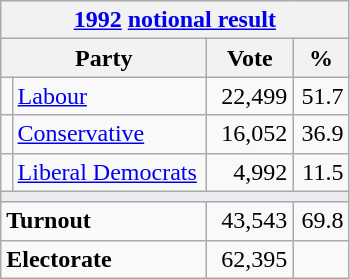<table class="wikitable">
<tr>
<th colspan="4"><a href='#'>1992</a> <a href='#'>notional result</a></th>
</tr>
<tr>
<th bgcolor="#DDDDFF" width="130px" colspan="2">Party</th>
<th bgcolor="#DDDDFF" width="50px">Vote</th>
<th bgcolor="#DDDDFF" width="30px">%</th>
</tr>
<tr>
<td></td>
<td><a href='#'>Labour</a></td>
<td align=right>22,499</td>
<td align=right>51.7</td>
</tr>
<tr>
<td></td>
<td><a href='#'>Conservative</a></td>
<td align=right>16,052</td>
<td align=right>36.9</td>
</tr>
<tr>
<td></td>
<td><a href='#'>Liberal Democrats</a></td>
<td align=right>4,992</td>
<td align=right>11.5</td>
</tr>
<tr>
<td colspan="4" bgcolor="#EAECF0"></td>
</tr>
<tr>
<td colspan="2"><strong>Turnout</strong></td>
<td align=right>43,543</td>
<td align=right>69.8</td>
</tr>
<tr>
<td colspan="2"><strong>Electorate</strong></td>
<td align=right>62,395</td>
</tr>
</table>
